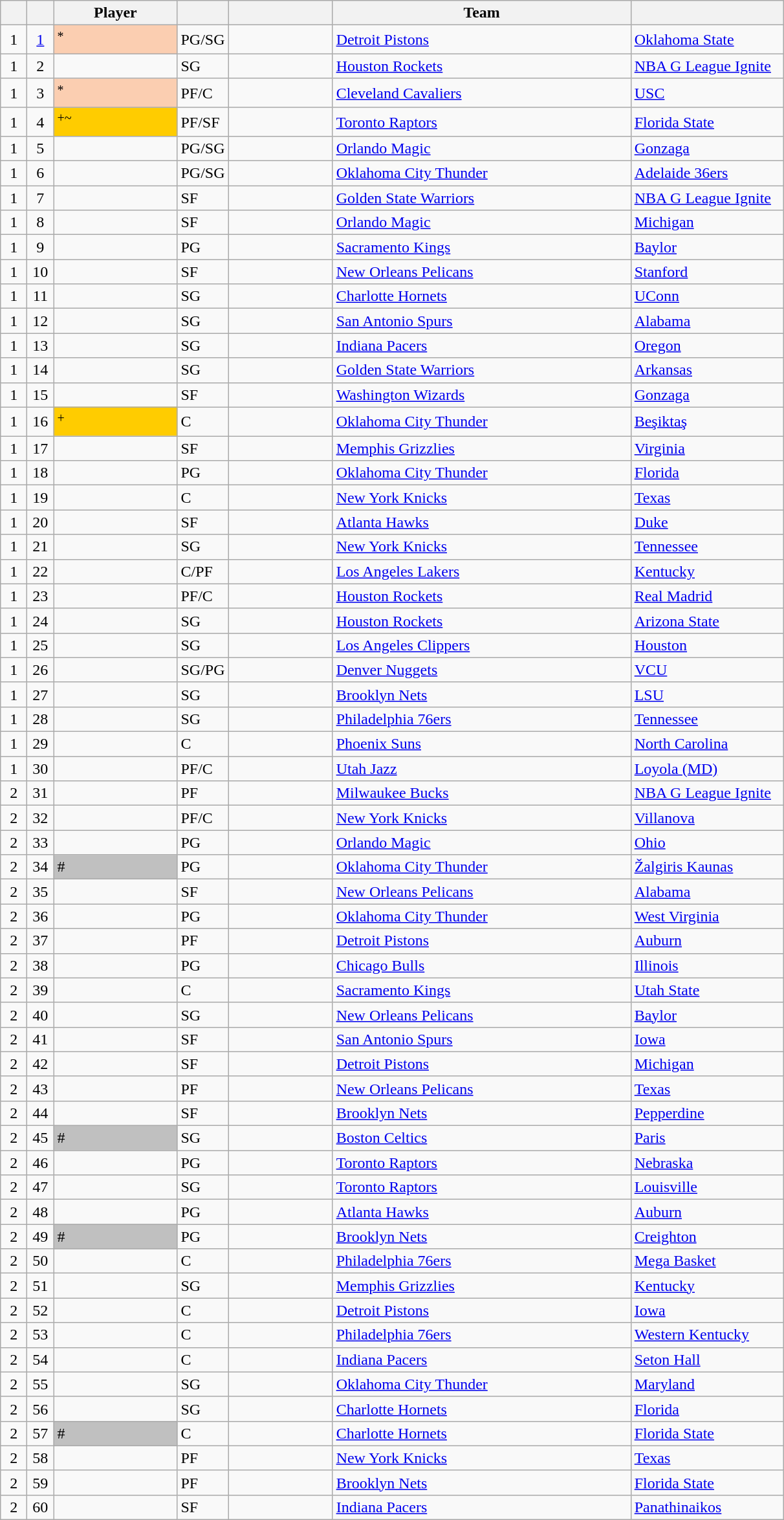<table class="wikitable sortable plainrowheaders" style="text-align:left">
<tr>
<th style="width:20px;"></th>
<th style="width:20px;"></th>
<th style="width:120px;">Player</th>
<th style="width:20px;"></th>
<th style="width:100px;"></th>
<th style="width:300px;">Team</th>
<th style="width:150px;"></th>
</tr>
<tr>
<td style="text-align:center;">1</td>
<td style="text-align:center;"><a href='#'>1</a></td>
<td bgcolor="#FBCEB1"><sup>*</sup></td>
<td>PG/SG</td>
<td></td>
<td><a href='#'>Detroit Pistons</a></td>
<td><a href='#'>Oklahoma State</a> </td>
</tr>
<tr>
<td style="text-align:center;">1</td>
<td style="text-align:center;">2</td>
<td></td>
<td>SG</td>
<td></td>
<td><a href='#'>Houston Rockets</a></td>
<td><a href='#'>NBA G League Ignite</a> </td>
</tr>
<tr>
<td style="text-align:center;">1</td>
<td style="text-align:center;">3</td>
<td bgcolor="#FBCEB1"><sup>*</sup></td>
<td>PF/C</td>
<td></td>
<td><a href='#'>Cleveland Cavaliers</a></td>
<td><a href='#'>USC</a> </td>
</tr>
<tr>
<td style="text-align:center;">1</td>
<td style="text-align:center;">4</td>
<td bgcolor="#FFCC00"><sup>+~</sup></td>
<td>PF/SF</td>
<td></td>
<td><a href='#'>Toronto Raptors</a></td>
<td><a href='#'>Florida State</a> </td>
</tr>
<tr>
<td style="text-align:center;">1</td>
<td style="text-align:center;">5</td>
<td></td>
<td>PG/SG</td>
<td></td>
<td><a href='#'>Orlando Magic</a></td>
<td><a href='#'>Gonzaga</a> </td>
</tr>
<tr>
<td style="text-align:center;">1</td>
<td style="text-align:center;">6</td>
<td></td>
<td>PG/SG</td>
<td></td>
<td><a href='#'>Oklahoma City Thunder</a></td>
<td><a href='#'>Adelaide 36ers</a> </td>
</tr>
<tr>
<td style="text-align:center;">1</td>
<td style="text-align:center;">7</td>
<td></td>
<td>SF</td>
<td></td>
<td><a href='#'>Golden State Warriors</a> </td>
<td><a href='#'>NBA G League Ignite</a> </td>
</tr>
<tr>
<td style="text-align:center;">1</td>
<td style="text-align:center;">8</td>
<td></td>
<td>SF</td>
<td></td>
<td><a href='#'>Orlando Magic</a> </td>
<td><a href='#'>Michigan</a> </td>
</tr>
<tr>
<td style="text-align:center;">1</td>
<td style="text-align:center;">9</td>
<td></td>
<td>PG</td>
<td></td>
<td><a href='#'>Sacramento Kings</a></td>
<td><a href='#'>Baylor</a> </td>
</tr>
<tr>
<td style="text-align:center;">1</td>
<td style="text-align:center;">10</td>
<td></td>
<td>SF</td>
<td></td>
<td><a href='#'>New Orleans Pelicans</a> </td>
<td><a href='#'>Stanford</a> </td>
</tr>
<tr>
<td style="text-align:center;">1</td>
<td style="text-align:center;">11</td>
<td></td>
<td>SG</td>
<td></td>
<td><a href='#'>Charlotte Hornets</a></td>
<td><a href='#'>UConn</a> </td>
</tr>
<tr>
<td style="text-align:center;">1</td>
<td style="text-align:center;">12</td>
<td></td>
<td>SG</td>
<td></td>
<td><a href='#'>San Antonio Spurs</a></td>
<td><a href='#'>Alabama</a> </td>
</tr>
<tr>
<td style="text-align:center;">1</td>
<td style="text-align:center;">13</td>
<td></td>
<td>SG</td>
<td></td>
<td><a href='#'>Indiana Pacers</a></td>
<td><a href='#'>Oregon</a> </td>
</tr>
<tr>
<td style="text-align:center;">1</td>
<td style="text-align:center;">14</td>
<td></td>
<td>SG</td>
<td></td>
<td><a href='#'>Golden State Warriors</a></td>
<td><a href='#'>Arkansas</a> </td>
</tr>
<tr>
<td style="text-align:center;">1</td>
<td style="text-align:center;">15</td>
<td></td>
<td>SF</td>
<td></td>
<td><a href='#'>Washington Wizards</a></td>
<td><a href='#'>Gonzaga</a> </td>
</tr>
<tr>
<td style="text-align:center;">1</td>
<td style="text-align:center;">16</td>
<td bgcolor="#FFCC00"><sup>+</sup></td>
<td>C</td>
<td></td>
<td><a href='#'>Oklahoma City Thunder</a> </td>
<td><a href='#'>Beşiktaş</a> </td>
</tr>
<tr>
<td style="text-align:center;">1</td>
<td style="text-align:center;">17</td>
<td></td>
<td>SF</td>
<td></td>
<td><a href='#'>Memphis Grizzlies</a> </td>
<td><a href='#'>Virginia</a> </td>
</tr>
<tr>
<td style="text-align:center;">1</td>
<td style="text-align:center;">18</td>
<td></td>
<td>PG</td>
<td></td>
<td><a href='#'>Oklahoma City Thunder</a> </td>
<td><a href='#'>Florida</a> </td>
</tr>
<tr>
<td style="text-align:center;">1</td>
<td style="text-align:center;">19</td>
<td></td>
<td>C</td>
<td></td>
<td><a href='#'>New York Knicks</a> </td>
<td><a href='#'>Texas</a> </td>
</tr>
<tr>
<td style="text-align:center;">1</td>
<td style="text-align:center;">20</td>
<td></td>
<td>SF</td>
<td></td>
<td><a href='#'>Atlanta Hawks</a></td>
<td><a href='#'>Duke</a> </td>
</tr>
<tr>
<td style="text-align:center;">1</td>
<td style="text-align:center;">21</td>
<td></td>
<td>SG</td>
<td></td>
<td><a href='#'>New York Knicks</a> </td>
<td><a href='#'>Tennessee</a> </td>
</tr>
<tr>
<td style="text-align:center;">1</td>
<td style="text-align:center;">22</td>
<td></td>
<td>C/PF</td>
<td></td>
<td><a href='#'>Los Angeles Lakers</a> </td>
<td><a href='#'>Kentucky</a> </td>
</tr>
<tr>
<td style="text-align:center;">1</td>
<td style="text-align:center;">23</td>
<td></td>
<td>PF/C</td>
<td></td>
<td><a href='#'>Houston Rockets</a> </td>
<td><a href='#'>Real Madrid</a> </td>
</tr>
<tr>
<td style="text-align:center;">1</td>
<td style="text-align:center;">24</td>
<td></td>
<td>SG</td>
<td></td>
<td><a href='#'>Houston Rockets</a> </td>
<td><a href='#'>Arizona State</a> </td>
</tr>
<tr>
<td style="text-align:center;">1</td>
<td style="text-align:center;">25</td>
<td></td>
<td>SG</td>
<td></td>
<td><a href='#'>Los Angeles Clippers</a> </td>
<td><a href='#'>Houston</a> </td>
</tr>
<tr>
<td style="text-align:center;">1</td>
<td style="text-align:center;">26</td>
<td></td>
<td>SG/PG</td>
<td></td>
<td><a href='#'>Denver Nuggets</a></td>
<td><a href='#'>VCU</a> </td>
</tr>
<tr>
<td style="text-align:center;">1</td>
<td style="text-align:center;">27</td>
<td></td>
<td>SG</td>
<td></td>
<td><a href='#'>Brooklyn Nets</a></td>
<td><a href='#'>LSU</a> </td>
</tr>
<tr>
<td style="text-align:center;">1</td>
<td style="text-align:center;">28</td>
<td></td>
<td>SG</td>
<td></td>
<td><a href='#'>Philadelphia 76ers</a></td>
<td><a href='#'>Tennessee</a> </td>
</tr>
<tr>
<td style="text-align:center;">1</td>
<td style="text-align:center;">29</td>
<td></td>
<td>C</td>
<td></td>
<td><a href='#'>Phoenix Suns</a> </td>
<td><a href='#'>North Carolina</a> </td>
</tr>
<tr>
<td style="text-align:center;">1</td>
<td style="text-align:center;">30</td>
<td></td>
<td>PF/C</td>
<td></td>
<td><a href='#'>Utah Jazz</a> </td>
<td><a href='#'>Loyola (MD)</a> </td>
</tr>
<tr>
<td style="text-align:center;">2</td>
<td style="text-align:center;">31</td>
<td></td>
<td>PF</td>
<td></td>
<td><a href='#'>Milwaukee Bucks</a> </td>
<td><a href='#'>NBA G League Ignite</a> </td>
</tr>
<tr>
<td style="text-align:center;">2</td>
<td style="text-align:center;">32</td>
<td></td>
<td>PF/C</td>
<td></td>
<td><a href='#'>New York Knicks</a> </td>
<td><a href='#'>Villanova</a> </td>
</tr>
<tr>
<td style="text-align:center;">2</td>
<td style="text-align:center;">33</td>
<td></td>
<td>PG</td>
<td></td>
<td><a href='#'>Orlando Magic</a> </td>
<td><a href='#'>Ohio</a> </td>
</tr>
<tr>
<td style="text-align:center;">2</td>
<td style="text-align:center;">34</td>
<td bgcolor="C0C0C0">#</td>
<td>PG</td>
<td></td>
<td><a href='#'>Oklahoma City Thunder</a> </td>
<td><a href='#'>Žalgiris Kaunas</a> </td>
</tr>
<tr>
<td style="text-align:center;">2</td>
<td style="text-align:center;">35</td>
<td></td>
<td>SF</td>
<td></td>
<td><a href='#'>New Orleans Pelicans</a> </td>
<td><a href='#'>Alabama</a> </td>
</tr>
<tr>
<td style="text-align:center;">2</td>
<td style="text-align:center;">36</td>
<td></td>
<td>PG</td>
<td></td>
<td><a href='#'>Oklahoma City Thunder</a> </td>
<td><a href='#'>West Virginia</a> </td>
</tr>
<tr>
<td style="text-align:center;">2</td>
<td style="text-align:center;">37</td>
<td></td>
<td>PF</td>
<td></td>
<td><a href='#'>Detroit Pistons</a> </td>
<td><a href='#'>Auburn</a> </td>
</tr>
<tr>
<td style="text-align:center;">2</td>
<td style="text-align:center;">38</td>
<td></td>
<td>PG</td>
<td></td>
<td><a href='#'>Chicago Bulls</a> </td>
<td><a href='#'>Illinois</a> </td>
</tr>
<tr>
<td style="text-align:center;">2</td>
<td style="text-align:center;">39</td>
<td></td>
<td>C</td>
<td></td>
<td><a href='#'>Sacramento Kings</a></td>
<td><a href='#'>Utah State</a> </td>
</tr>
<tr>
<td style="text-align:center;">2</td>
<td style="text-align:center;">40</td>
<td></td>
<td>SG</td>
<td></td>
<td><a href='#'>New Orleans Pelicans</a> </td>
<td><a href='#'>Baylor</a> </td>
</tr>
<tr>
<td style="text-align:center;">2</td>
<td style="text-align:center;">41</td>
<td></td>
<td>SF</td>
<td></td>
<td><a href='#'>San Antonio Spurs</a></td>
<td><a href='#'>Iowa</a> </td>
</tr>
<tr>
<td style="text-align:center;">2</td>
<td style="text-align:center;">42</td>
<td></td>
<td>SF</td>
<td></td>
<td><a href='#'>Detroit Pistons</a> </td>
<td><a href='#'>Michigan</a> </td>
</tr>
<tr>
<td style="text-align:center;">2</td>
<td style="text-align:center;">43</td>
<td></td>
<td>PF</td>
<td></td>
<td><a href='#'>New Orleans Pelicans</a> </td>
<td><a href='#'>Texas</a> </td>
</tr>
<tr>
<td style="text-align:center;">2</td>
<td style="text-align:center;">44</td>
<td></td>
<td>SF</td>
<td></td>
<td><a href='#'>Brooklyn Nets</a> </td>
<td><a href='#'>Pepperdine</a> </td>
</tr>
<tr>
<td style="text-align:center;">2</td>
<td style="text-align:center;">45</td>
<td bgcolor="C0C0C0">#</td>
<td>SG</td>
<td></td>
<td><a href='#'>Boston Celtics</a></td>
<td><a href='#'>Paris</a> </td>
</tr>
<tr>
<td style="text-align:center;">2</td>
<td style="text-align:center;">46</td>
<td></td>
<td>PG</td>
<td></td>
<td><a href='#'>Toronto Raptors</a> </td>
<td><a href='#'>Nebraska</a> </td>
</tr>
<tr>
<td style="text-align:center;">2</td>
<td style="text-align:center;">47</td>
<td></td>
<td>SG</td>
<td></td>
<td><a href='#'>Toronto Raptors</a> </td>
<td><a href='#'>Louisville</a> </td>
</tr>
<tr>
<td style="text-align:center;">2</td>
<td style="text-align:center;">48</td>
<td></td>
<td>PG</td>
<td></td>
<td><a href='#'>Atlanta Hawks</a> </td>
<td><a href='#'>Auburn</a> </td>
</tr>
<tr>
<td style="text-align:center;">2</td>
<td style="text-align:center;">49</td>
<td bgcolor="C0C0C0">#</td>
<td>PG</td>
<td></td>
<td><a href='#'>Brooklyn Nets</a> </td>
<td><a href='#'>Creighton</a> </td>
</tr>
<tr>
<td style="text-align:center;">2</td>
<td style="text-align:center;">50</td>
<td></td>
<td>C</td>
<td></td>
<td><a href='#'>Philadelphia 76ers</a> </td>
<td><a href='#'>Mega Basket</a> </td>
</tr>
<tr>
<td style="text-align:center;">2</td>
<td style="text-align:center;">51</td>
<td></td>
<td>SG</td>
<td></td>
<td><a href='#'>Memphis Grizzlies</a> </td>
<td><a href='#'>Kentucky</a> </td>
</tr>
<tr>
<td style="text-align:center;">2</td>
<td style="text-align:center;">52</td>
<td></td>
<td>C</td>
<td></td>
<td><a href='#'>Detroit Pistons</a> </td>
<td><a href='#'>Iowa</a> </td>
</tr>
<tr>
<td style="text-align:center;">2</td>
<td style="text-align:center;">53</td>
<td></td>
<td>C</td>
<td></td>
<td><a href='#'>Philadelphia 76ers</a> </td>
<td><a href='#'>Western Kentucky</a> </td>
</tr>
<tr>
<td style="text-align:center;">2</td>
<td style="text-align:center;">54</td>
<td></td>
<td>C</td>
<td></td>
<td><a href='#'>Indiana Pacers</a> </td>
<td><a href='#'>Seton Hall</a> </td>
</tr>
<tr>
<td style="text-align:center;">2</td>
<td style="text-align:center;">55</td>
<td></td>
<td>SG</td>
<td></td>
<td><a href='#'>Oklahoma City Thunder</a> </td>
<td><a href='#'>Maryland</a> </td>
</tr>
<tr>
<td style="text-align:center;">2</td>
<td style="text-align:center;">56</td>
<td></td>
<td>SG</td>
<td></td>
<td><a href='#'>Charlotte Hornets</a> </td>
<td><a href='#'>Florida</a> </td>
</tr>
<tr>
<td style="text-align:center;">2</td>
<td style="text-align:center;">57</td>
<td bgcolor="C0C0C0">#</td>
<td>C</td>
<td></td>
<td><a href='#'>Charlotte Hornets</a> </td>
<td><a href='#'>Florida State</a> </td>
</tr>
<tr>
<td style="text-align:center;">2</td>
<td style="text-align:center;">58</td>
<td></td>
<td>PF</td>
<td></td>
<td><a href='#'>New York Knicks</a> </td>
<td><a href='#'>Texas</a> </td>
</tr>
<tr>
<td style="text-align:center;">2</td>
<td style="text-align:center;">59</td>
<td></td>
<td>PF</td>
<td></td>
<td><a href='#'>Brooklyn Nets</a> </td>
<td><a href='#'>Florida State</a> </td>
</tr>
<tr>
<td style="text-align:center;">2</td>
<td style="text-align:center;">60</td>
<td></td>
<td>SF</td>
<td></td>
<td><a href='#'>Indiana Pacers</a> </td>
<td><a href='#'>Panathinaikos</a> </td>
</tr>
</table>
